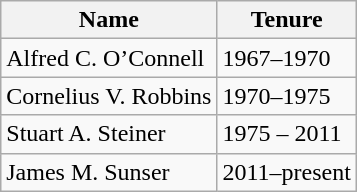<table class="wikitable">
<tr>
<th>Name</th>
<th>Tenure</th>
</tr>
<tr>
<td>Alfred C. O’Connell</td>
<td>1967–1970</td>
</tr>
<tr>
<td>Cornelius V. Robbins</td>
<td>1970–1975</td>
</tr>
<tr>
<td>Stuart A. Steiner</td>
<td>1975 – 2011</td>
</tr>
<tr>
<td>James M. Sunser</td>
<td>2011–present</td>
</tr>
</table>
